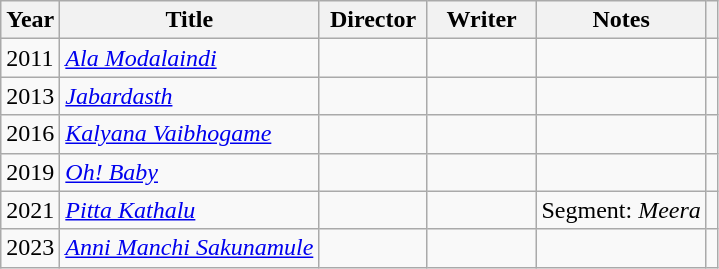<table class="wikitable plainrowheaders sortable">
<tr>
<th scope="col">Year</th>
<th scope="col">Title</th>
<th scope="col" width=65>Director</th>
<th scope="col" width=65>Writer</th>
<th scope="col" class="unsortable">Notes</th>
<th scope="col" class="unsortable"></th>
</tr>
<tr>
<td>2011</td>
<td><em><a href='#'>Ala Modalaindi</a></em></td>
<td></td>
<td></td>
<td></td>
<td></td>
</tr>
<tr>
<td>2013</td>
<td><em><a href='#'>Jabardasth</a></em></td>
<td></td>
<td></td>
<td></td>
<td></td>
</tr>
<tr>
<td>2016</td>
<td><em><a href='#'>Kalyana Vaibhogame</a></em></td>
<td></td>
<td></td>
<td></td>
<td></td>
</tr>
<tr>
<td>2019</td>
<td><em><a href='#'>Oh! Baby</a></em></td>
<td></td>
<td></td>
<td></td>
<td></td>
</tr>
<tr>
<td>2021</td>
<td><em><a href='#'>Pitta Kathalu</a></em></td>
<td></td>
<td></td>
<td>Segment: <em>Meera</em></td>
<td></td>
</tr>
<tr>
<td>2023</td>
<td><em><a href='#'>Anni Manchi Sakunamule</a></em></td>
<td></td>
<td></td>
<td></td>
<td></td>
</tr>
</table>
